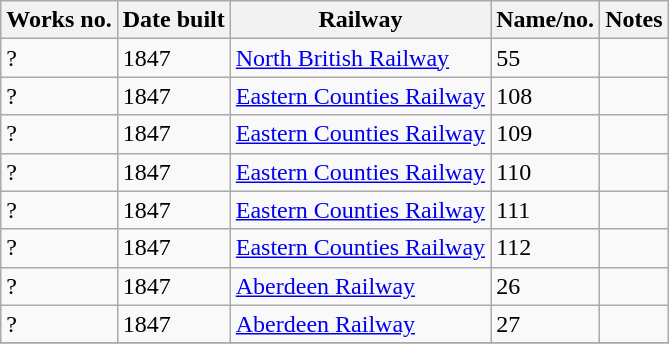<table class="wikitable">
<tr>
<th>Works no.</th>
<th>Date built</th>
<th>Railway</th>
<th>Name/no.</th>
<th>Notes</th>
</tr>
<tr>
<td>?</td>
<td>1847</td>
<td><a href='#'>North British Railway</a></td>
<td>55</td>
<td></td>
</tr>
<tr>
<td>?</td>
<td>1847</td>
<td><a href='#'>Eastern Counties Railway</a></td>
<td>108</td>
<td></td>
</tr>
<tr>
<td>?</td>
<td>1847</td>
<td><a href='#'>Eastern Counties Railway</a></td>
<td>109</td>
<td></td>
</tr>
<tr>
<td>?</td>
<td>1847</td>
<td><a href='#'>Eastern Counties Railway</a></td>
<td>110</td>
<td></td>
</tr>
<tr>
<td>?</td>
<td>1847</td>
<td><a href='#'>Eastern Counties Railway</a></td>
<td>111</td>
<td></td>
</tr>
<tr>
<td>?</td>
<td>1847</td>
<td><a href='#'>Eastern Counties Railway</a></td>
<td>112</td>
<td></td>
</tr>
<tr>
<td>?</td>
<td>1847</td>
<td><a href='#'>Aberdeen Railway</a></td>
<td>26</td>
<td></td>
</tr>
<tr>
<td>?</td>
<td>1847</td>
<td><a href='#'>Aberdeen Railway</a></td>
<td>27</td>
<td></td>
</tr>
<tr>
</tr>
</table>
